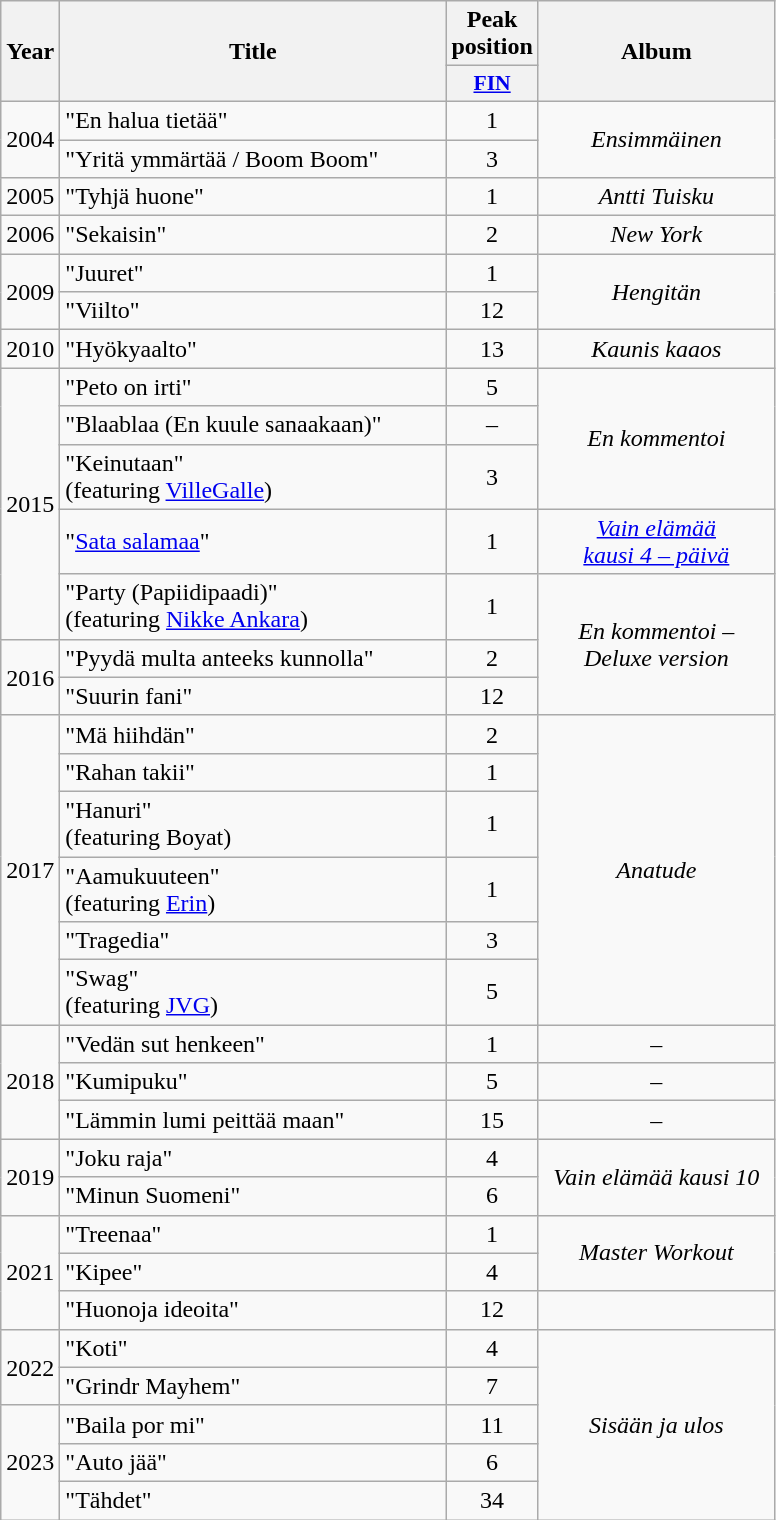<table class="wikitable">
<tr>
<th rowspan="2" style="text-align:center; width:10px;">Year</th>
<th rowspan="2" style="text-align:center; width:250px;">Title</th>
<th style="text-align:center; width:20px;">Peak position</th>
<th rowspan="2" style="text-align:center; width:150px;">Album</th>
</tr>
<tr>
<th scope="col" style="width:3em;font-size:90%;"><a href='#'>FIN</a><br></th>
</tr>
<tr>
<td style="text-align:center;" rowspan=2>2004</td>
<td>"En halua tietää"</td>
<td style="text-align:center;">1</td>
<td style="text-align:center;" rowspan=2><em>Ensimmäinen</em></td>
</tr>
<tr>
<td>"Yritä ymmärtää / Boom Boom"</td>
<td style="text-align:center;">3</td>
</tr>
<tr>
<td style="text-align:center;">2005</td>
<td>"Tyhjä huone"</td>
<td style="text-align:center;">1</td>
<td style="text-align:center;"><em>Antti Tuisku</em></td>
</tr>
<tr>
<td style="text-align:center;">2006</td>
<td>"Sekaisin"</td>
<td style="text-align:center;">2</td>
<td style="text-align:center;"><em>New York</em></td>
</tr>
<tr>
<td style="text-align:center;" rowspan=2>2009</td>
<td>"Juuret"</td>
<td style="text-align:center;">1</td>
<td style="text-align:center;" rowspan=2><em>Hengitän</em></td>
</tr>
<tr>
<td>"Viilto"</td>
<td style="text-align:center;">12</td>
</tr>
<tr>
<td style="text-align:center;">2010</td>
<td>"Hyökyaalto"</td>
<td style="text-align:center;">13</td>
<td style="text-align:center;"><em>Kaunis kaaos</em></td>
</tr>
<tr>
<td style="text-align:center;" rowspan=5>2015</td>
<td>"Peto on irti"</td>
<td style="text-align:center;">5</td>
<td style="text-align:center;" rowspan=3><em>En kommentoi</em></td>
</tr>
<tr>
<td>"Blaablaa (En kuule sanaakaan)"</td>
<td style="text-align:center;">–</td>
</tr>
<tr>
<td>"Keinutaan"<br><span>(featuring <a href='#'>VilleGalle</a>)</span></td>
<td style="text-align:center;">3</td>
</tr>
<tr>
<td>"<a href='#'>Sata salamaa</a>"</td>
<td style="text-align:center;">1</td>
<td style="text-align:center;"><em><a href='#'>Vain elämää<br>kausi 4 – päivä</a></em></td>
</tr>
<tr>
<td>"Party (Papiidipaadi)"<br><span>(featuring <a href='#'>Nikke Ankara</a>)</span></td>
<td style="text-align:center;">1</td>
<td style="text-align:center;" rowspan=3><em>En kommentoi – Deluxe version</em></td>
</tr>
<tr>
<td style="text-align:center;" rowspan=2>2016</td>
<td>"Pyydä multa anteeks kunnolla"</td>
<td style="text-align:center;">2</td>
</tr>
<tr>
<td>"Suurin fani"</td>
<td style="text-align:center;">12</td>
</tr>
<tr>
<td style="text-align:center;" rowspan=6>2017</td>
<td>"Mä hiihdän"</td>
<td style="text-align:center;">2</td>
<td style="text-align:center;" rowspan=6><em>Anatude</em></td>
</tr>
<tr>
<td>"Rahan takii"</td>
<td style="text-align:center;">1</td>
</tr>
<tr>
<td>"Hanuri"<br><span>(featuring Boyat)</span></td>
<td style="text-align:center;">1</td>
</tr>
<tr>
<td>"Aamukuuteen"<br><span>(featuring <a href='#'>Erin</a>)</span></td>
<td style="text-align:center;">1</td>
</tr>
<tr>
<td>"Tragedia"</td>
<td style="text-align:center;">3</td>
</tr>
<tr>
<td>"Swag"<br><span>(featuring <a href='#'>JVG</a>)</span></td>
<td style="text-align:center;">5</td>
</tr>
<tr>
<td style="text-align:center;" rowspan=3>2018</td>
<td>"Vedän sut henkeen"</td>
<td style="text-align:center;">1</td>
<td style="text-align:center;">–</td>
</tr>
<tr>
<td>"Kumipuku"</td>
<td style="text-align:center;">5<br></td>
<td style="text-align:center;">–</td>
</tr>
<tr>
<td>"Lämmin lumi peittää maan"</td>
<td style="text-align:center;">15<br></td>
<td style="text-align:center;">–</td>
</tr>
<tr>
<td style="text-align:center;" rowspan="2">2019</td>
<td>"Joku raja"</td>
<td style="text-align:center;">4<br></td>
<td style="text-align:center;" rowspan="2"><em>Vain elämää kausi 10</em></td>
</tr>
<tr>
<td>"Minun Suomeni"</td>
<td style="text-align:center;">6<br></td>
</tr>
<tr>
<td style="text-align:center;" rowspan="3">2021</td>
<td>"Treenaa"</td>
<td style="text-align:center;">1<br></td>
<td style="text-align:center;" rowspan="2"><em>Master Workout</em></td>
</tr>
<tr>
<td>"Kipee"</td>
<td style="text-align:center;">4<br></td>
</tr>
<tr>
<td>"Huonoja ideoita"<br></td>
<td style="text-align:center;">12<br></td>
<td></td>
</tr>
<tr>
<td style="text-align:center;" rowspan="2">2022</td>
<td>"Koti"</td>
<td style="text-align:center;">4<br></td>
<td style="text-align:center" rowspan="5"><em>Sisään ja ulos</em></td>
</tr>
<tr>
<td>"Grindr Mayhem"<br></td>
<td style="text-align:center;">7<br></td>
</tr>
<tr>
<td style="text-align:center;" rowspan="3">2023</td>
<td>"Baila por mi"</td>
<td style="text-align:center;">11<br></td>
</tr>
<tr>
<td>"Auto jää"<br></td>
<td style="text-align:center;">6<br></td>
</tr>
<tr>
<td>"Tähdet"</td>
<td style="text-align:center;">34<br></td>
</tr>
</table>
